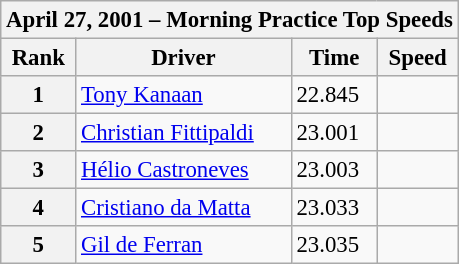<table class="wikitable" style="font-size:95%;">
<tr>
<th colspan=5>April 27, 2001 – Morning Practice Top Speeds</th>
</tr>
<tr>
<th>Rank</th>
<th>Driver</th>
<th>Time</th>
<th>Speed</th>
</tr>
<tr>
<th>1</th>
<td> <a href='#'>Tony Kanaan</a></td>
<td>22.845</td>
<td></td>
</tr>
<tr>
<th>2</th>
<td> <a href='#'>Christian Fittipaldi</a></td>
<td>23.001</td>
<td></td>
</tr>
<tr>
<th>3</th>
<td> <a href='#'>Hélio Castroneves</a></td>
<td>23.003</td>
<td></td>
</tr>
<tr>
<th>4</th>
<td> <a href='#'>Cristiano da Matta</a></td>
<td>23.033</td>
<td></td>
</tr>
<tr>
<th>5</th>
<td> <a href='#'>Gil de Ferran</a></td>
<td>23.035</td>
<td></td>
</tr>
</table>
